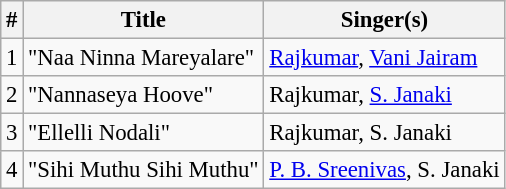<table class="wikitable" style="font-size:95%;">
<tr>
<th>#</th>
<th>Title</th>
<th>Singer(s)</th>
</tr>
<tr>
<td>1</td>
<td>"Naa Ninna Mareyalare"</td>
<td><a href='#'>Rajkumar</a>, <a href='#'>Vani Jairam</a></td>
</tr>
<tr>
<td>2</td>
<td>"Nannaseya Hoove"</td>
<td>Rajkumar, <a href='#'>S. Janaki</a></td>
</tr>
<tr>
<td>3</td>
<td>"Ellelli Nodali"</td>
<td>Rajkumar, S. Janaki</td>
</tr>
<tr>
<td>4</td>
<td>"Sihi Muthu Sihi Muthu"</td>
<td><a href='#'>P. B. Sreenivas</a>, S. Janaki</td>
</tr>
</table>
